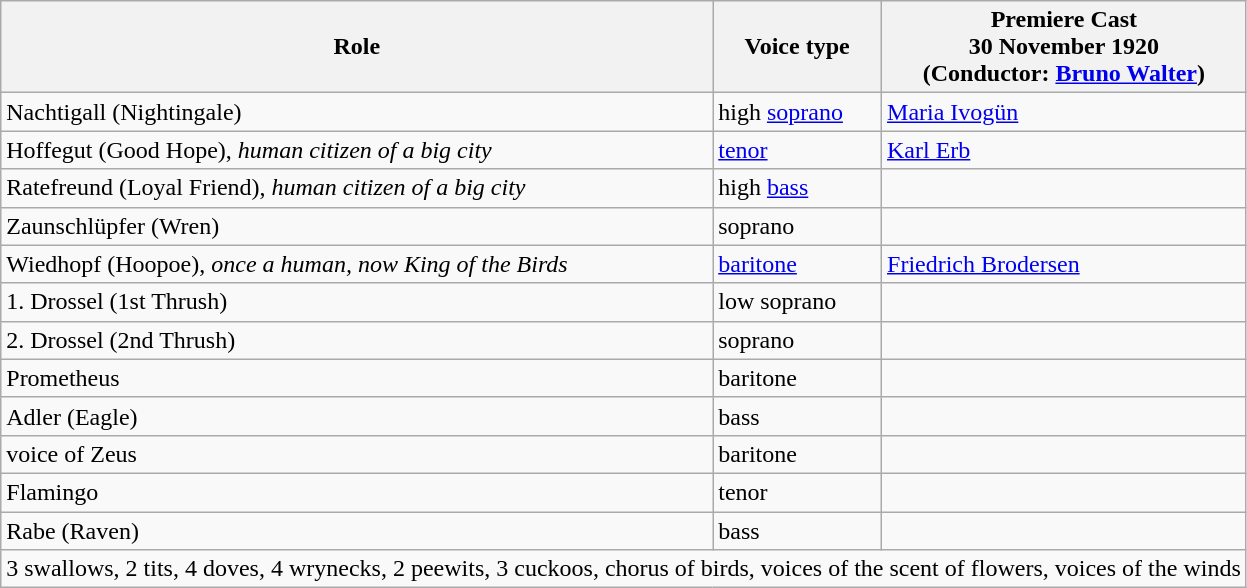<table class="wikitable">
<tr>
<th>Role</th>
<th>Voice type</th>
<th>Premiere Cast<br>30 November 1920<br>(Conductor: <a href='#'>Bruno Walter</a>)</th>
</tr>
<tr>
<td>Nachtigall (Nightingale)</td>
<td>high <a href='#'>soprano</a></td>
<td><a href='#'>Maria Ivogün</a></td>
</tr>
<tr>
<td>Hoffegut (Good Hope), <em>human citizen of a big city</em></td>
<td><a href='#'>tenor</a></td>
<td><a href='#'>Karl Erb</a></td>
</tr>
<tr>
<td>Ratefreund (Loyal Friend), <em>human citizen of a big city</em></td>
<td>high <a href='#'>bass</a></td>
<td></td>
</tr>
<tr>
<td>Zaunschlüpfer (Wren)</td>
<td>soprano</td>
<td></td>
</tr>
<tr>
<td>Wiedhopf (Hoopoe), <em>once a human, now King of the Birds</em></td>
<td><a href='#'>baritone</a></td>
<td><a href='#'>Friedrich Brodersen</a></td>
</tr>
<tr>
<td>1. Drossel (1st Thrush)</td>
<td>low soprano</td>
<td></td>
</tr>
<tr>
<td>2. Drossel (2nd Thrush)</td>
<td>soprano</td>
<td></td>
</tr>
<tr>
<td>Prometheus</td>
<td>baritone</td>
<td></td>
</tr>
<tr>
<td>Adler (Eagle)</td>
<td>bass</td>
<td></td>
</tr>
<tr>
<td>voice of Zeus</td>
<td>baritone</td>
<td></td>
</tr>
<tr>
<td>Flamingo</td>
<td>tenor</td>
<td></td>
</tr>
<tr>
<td>Rabe (Raven)</td>
<td>bass</td>
<td></td>
</tr>
<tr>
<td colspan="3">3 swallows, 2 tits, 4 doves, 4 wrynecks, 2 peewits, 3 cuckoos, chorus of birds, voices of the scent of flowers, voices of the winds</td>
</tr>
</table>
